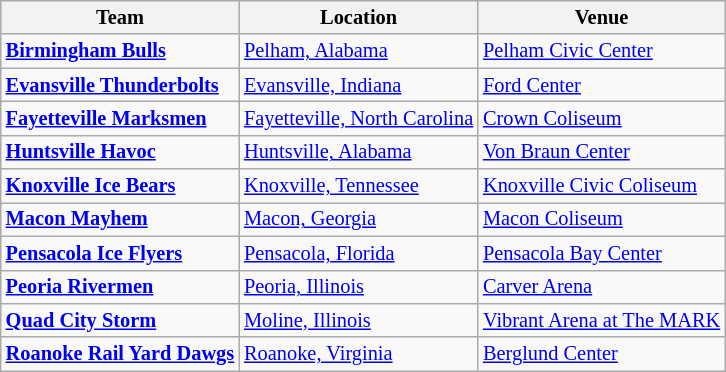<table class="wikitable" style="font-size:85%">
<tr>
<th>Team</th>
<th>Location</th>
<th>Venue</th>
</tr>
<tr>
<td><strong><a href='#'>Birmingham Bulls</a></strong></td>
<td><a href='#'>Pelham, Alabama</a></td>
<td><a href='#'>Pelham Civic Center</a></td>
</tr>
<tr>
<td><strong><a href='#'>Evansville Thunderbolts</a></strong></td>
<td><a href='#'>Evansville, Indiana</a></td>
<td><a href='#'>Ford Center</a></td>
</tr>
<tr>
<td><strong><a href='#'>Fayetteville Marksmen</a></strong></td>
<td><a href='#'>Fayetteville, North Carolina</a></td>
<td><a href='#'>Crown Coliseum</a></td>
</tr>
<tr>
<td><strong><a href='#'>Huntsville Havoc</a></strong></td>
<td><a href='#'>Huntsville, Alabama</a></td>
<td><a href='#'>Von Braun Center</a></td>
</tr>
<tr>
<td><strong><a href='#'>Knoxville Ice Bears</a></strong></td>
<td><a href='#'>Knoxville, Tennessee</a></td>
<td><a href='#'>Knoxville Civic Coliseum</a></td>
</tr>
<tr>
<td><strong><a href='#'>Macon Mayhem</a></strong></td>
<td><a href='#'>Macon, Georgia</a></td>
<td><a href='#'>Macon Coliseum</a></td>
</tr>
<tr>
<td><strong><a href='#'>Pensacola Ice Flyers</a></strong></td>
<td><a href='#'>Pensacola, Florida</a></td>
<td><a href='#'>Pensacola Bay Center</a></td>
</tr>
<tr>
<td><strong><a href='#'>Peoria Rivermen</a></strong></td>
<td><a href='#'>Peoria, Illinois</a></td>
<td><a href='#'>Carver Arena</a></td>
</tr>
<tr>
<td><strong><a href='#'>Quad City Storm</a></strong></td>
<td><a href='#'>Moline, Illinois</a></td>
<td><a href='#'>Vibrant Arena at The MARK</a></td>
</tr>
<tr>
<td><strong><a href='#'>Roanoke Rail Yard Dawgs</a></strong></td>
<td><a href='#'>Roanoke, Virginia</a></td>
<td><a href='#'>Berglund Center</a></td>
</tr>
</table>
